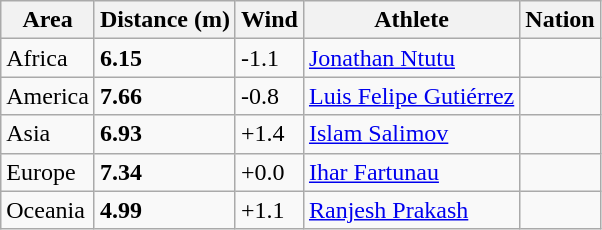<table class="wikitable">
<tr>
<th>Area</th>
<th>Distance (m)</th>
<th>Wind</th>
<th>Athlete</th>
<th>Nation</th>
</tr>
<tr>
<td>Africa</td>
<td><strong>6.15</strong></td>
<td>-1.1</td>
<td><a href='#'>Jonathan Ntutu</a></td>
<td></td>
</tr>
<tr>
<td>America</td>
<td><strong>7.66</strong> </td>
<td>-0.8</td>
<td><a href='#'>Luis Felipe Gutiérrez</a></td>
<td></td>
</tr>
<tr>
<td>Asia</td>
<td><strong>6.93</strong></td>
<td>+1.4</td>
<td><a href='#'>Islam Salimov</a></td>
<td></td>
</tr>
<tr>
<td>Europe</td>
<td><strong>7.34</strong></td>
<td>+0.0</td>
<td><a href='#'>Ihar Fartunau</a></td>
<td></td>
</tr>
<tr>
<td>Oceania</td>
<td><strong>4.99</strong></td>
<td>+1.1</td>
<td><a href='#'>Ranjesh Prakash</a></td>
<td></td>
</tr>
</table>
